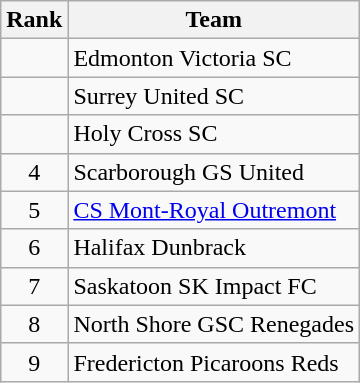<table class="wikitable">
<tr>
<th>Rank</th>
<th>Team</th>
</tr>
<tr>
<td align=center></td>
<td> Edmonton Victoria SC</td>
</tr>
<tr>
<td align=center></td>
<td> Surrey United SC</td>
</tr>
<tr>
<td align=center></td>
<td> Holy Cross SC</td>
</tr>
<tr>
<td align=center>4</td>
<td> Scarborough GS United</td>
</tr>
<tr>
<td align=center>5</td>
<td> <a href='#'>CS Mont-Royal Outremont</a></td>
</tr>
<tr>
<td align=center>6</td>
<td> Halifax Dunbrack</td>
</tr>
<tr>
<td align=center>7</td>
<td> Saskatoon SK Impact FC</td>
</tr>
<tr>
<td align=center>8</td>
<td> North Shore GSC Renegades</td>
</tr>
<tr>
<td align=center>9</td>
<td> Fredericton Picaroons Reds</td>
</tr>
</table>
